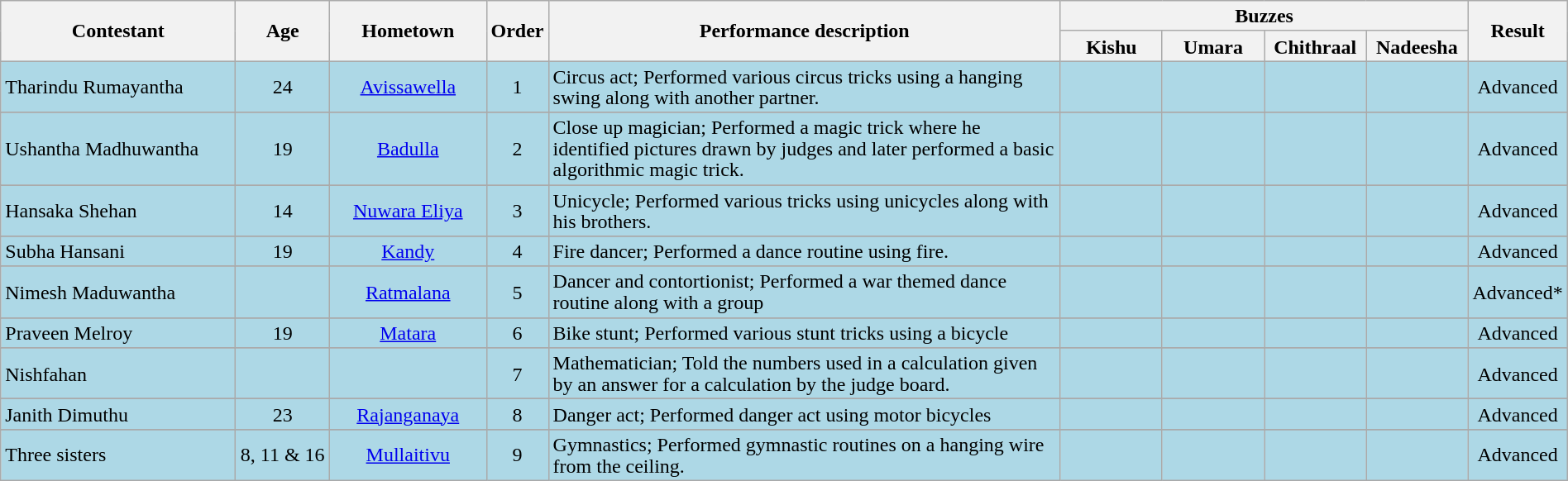<table class="wikitable" style="text-align:center; line-height:17px; width:100%;">
<tr>
<th rowspan=2 style="width:15%">Contestant</th>
<th rowspan=2 style="width:06%">Age</th>
<th rowspan=2 style="width:10%">Hometown</th>
<th rowspan=2 style="width:03%">Order</th>
<th rowspan=2>Performance description</th>
<th colspan=4>Buzzes</th>
<th rowspan=2>Result</th>
</tr>
<tr>
<th style="width:06.5%;">Kishu</th>
<th style="width:06.5%;">Umara</th>
<th style="width:06.5%;">Chithraal</th>
<th style="width:06.5%;">Nadeesha</th>
</tr>
<tr bgcolor = lightblue>
<td align="left">Tharindu Rumayantha</td>
<td>24</td>
<td><a href='#'>Avissawella</a></td>
<td>1</td>
<td align="left">Circus act; Performed various circus tricks using a hanging swing along with another partner.</td>
<td></td>
<td></td>
<td></td>
<td></td>
<td>Advanced</td>
</tr>
<tr>
</tr>
<tr bgcolor = lightblue>
<td align="left">Ushantha Madhuwantha</td>
<td>19</td>
<td><a href='#'>Badulla</a></td>
<td>2</td>
<td align="left">Close up magician; Performed a magic trick where he identified pictures drawn by judges and later performed a basic algorithmic magic trick.</td>
<td></td>
<td></td>
<td></td>
<td></td>
<td>Advanced</td>
</tr>
<tr>
</tr>
<tr bgcolor = lightblue>
<td align="left">Hansaka Shehan</td>
<td>14</td>
<td><a href='#'>Nuwara Eliya</a></td>
<td>3</td>
<td align="left">Unicycle; Performed various tricks using unicycles along with his brothers.</td>
<td></td>
<td></td>
<td></td>
<td></td>
<td>Advanced</td>
</tr>
<tr>
</tr>
<tr bgcolor = lightblue>
<td align="left">Subha Hansani </td>
<td>19</td>
<td><a href='#'>Kandy</a></td>
<td>4</td>
<td align="left">Fire dancer; Performed a dance routine using fire.</td>
<td></td>
<td></td>
<td></td>
<td></td>
<td>Advanced</td>
</tr>
<tr>
</tr>
<tr bgcolor = lightblue>
<td align="left">Nimesh Maduwantha</td>
<td></td>
<td><a href='#'>Ratmalana</a></td>
<td>5</td>
<td align="left">Dancer and contortionist; Performed a war themed dance routine along with a group</td>
<td></td>
<td></td>
<td></td>
<td></td>
<td>Advanced*</td>
</tr>
<tr>
</tr>
<tr BGCOLOR=LIGHTBLUE>
<td align="left">Praveen Melroy</td>
<td>19</td>
<td><a href='#'>Matara</a></td>
<td>6</td>
<td align="left">Bike stunt; Performed various stunt tricks using a bicycle</td>
<td></td>
<td></td>
<td></td>
<td></td>
<td>Advanced</td>
</tr>
<tr>
</tr>
<tr bgcolor=lightblue>
<td align="left">Nishfahan</td>
<td></td>
<td></td>
<td>7</td>
<td align="left">Mathematician; Told the numbers used in a calculation given by an answer for a calculation by the judge board.</td>
<td></td>
<td></td>
<td></td>
<td></td>
<td>Advanced</td>
</tr>
<tr>
</tr>
<tr bgcolor=lightblue>
<td align="left">Janith Dimuthu </td>
<td>23</td>
<td><a href='#'>Rajanganaya</a></td>
<td>8</td>
<td align="left">Danger act; Performed danger act using motor bicycles</td>
<td></td>
<td></td>
<td></td>
<td></td>
<td>Advanced</td>
</tr>
<tr>
</tr>
<tr bgcolor=lightblue>
<td align="left">Three sisters </td>
<td>8, 11 & 16</td>
<td><a href='#'>Mullaitivu</a></td>
<td>9</td>
<td align="left">Gymnastics; Performed gymnastic routines on a hanging wire from the ceiling.</td>
<td></td>
<td></td>
<td></td>
<td></td>
<td>Advanced</td>
</tr>
</table>
